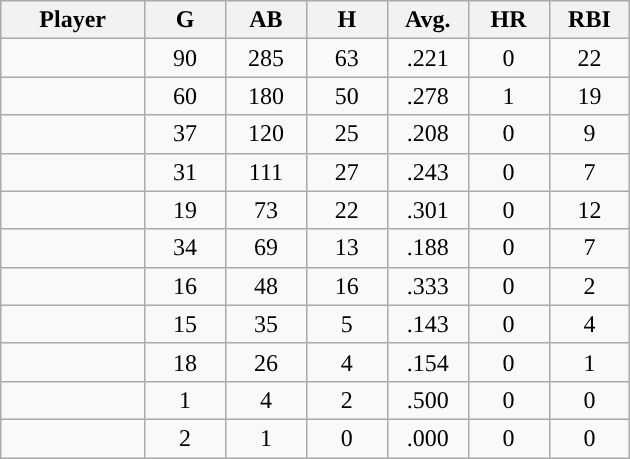<table class="wikitable sortable">
<tr>
<th bgcolor="#DDDDFF" width="16%">Player</th>
<th bgcolor="#DDDDFF" width="9%">G</th>
<th bgcolor="#DDDDFF" width="9%">AB</th>
<th bgcolor="#DDDDFF" width="9%">H</th>
<th bgcolor="#DDDDFF" width="9%">Avg.</th>
<th bgcolor="#DDDDFF" width="9%">HR</th>
<th bgcolor="#DDDDFF" width="9%">RBI</th>
</tr>
<tr align="center">
<td></td>
<td>90</td>
<td>285</td>
<td>63</td>
<td>.221</td>
<td>0</td>
<td>22</td>
</tr>
<tr align="center">
<td></td>
<td>60</td>
<td>180</td>
<td>50</td>
<td>.278</td>
<td>1</td>
<td>19</td>
</tr>
<tr align="center">
<td></td>
<td>37</td>
<td>120</td>
<td>25</td>
<td>.208</td>
<td>0</td>
<td>9</td>
</tr>
<tr align="center">
<td></td>
<td>31</td>
<td>111</td>
<td>27</td>
<td>.243</td>
<td>0</td>
<td>7</td>
</tr>
<tr align="center">
<td></td>
<td>19</td>
<td>73</td>
<td>22</td>
<td>.301</td>
<td>0</td>
<td>12</td>
</tr>
<tr align=center>
<td></td>
<td>34</td>
<td>69</td>
<td>13</td>
<td>.188</td>
<td>0</td>
<td>7</td>
</tr>
<tr align="center">
<td></td>
<td>16</td>
<td>48</td>
<td>16</td>
<td>.333</td>
<td>0</td>
<td>2</td>
</tr>
<tr align="center">
<td></td>
<td>15</td>
<td>35</td>
<td>5</td>
<td>.143</td>
<td>0</td>
<td>4</td>
</tr>
<tr align="center">
<td></td>
<td>18</td>
<td>26</td>
<td>4</td>
<td>.154</td>
<td>0</td>
<td>1</td>
</tr>
<tr align="center">
<td></td>
<td>1</td>
<td>4</td>
<td>2</td>
<td>.500</td>
<td>0</td>
<td>0</td>
</tr>
<tr align="center">
<td></td>
<td>2</td>
<td>1</td>
<td>0</td>
<td>.000</td>
<td>0</td>
<td>0</td>
</tr>
</table>
